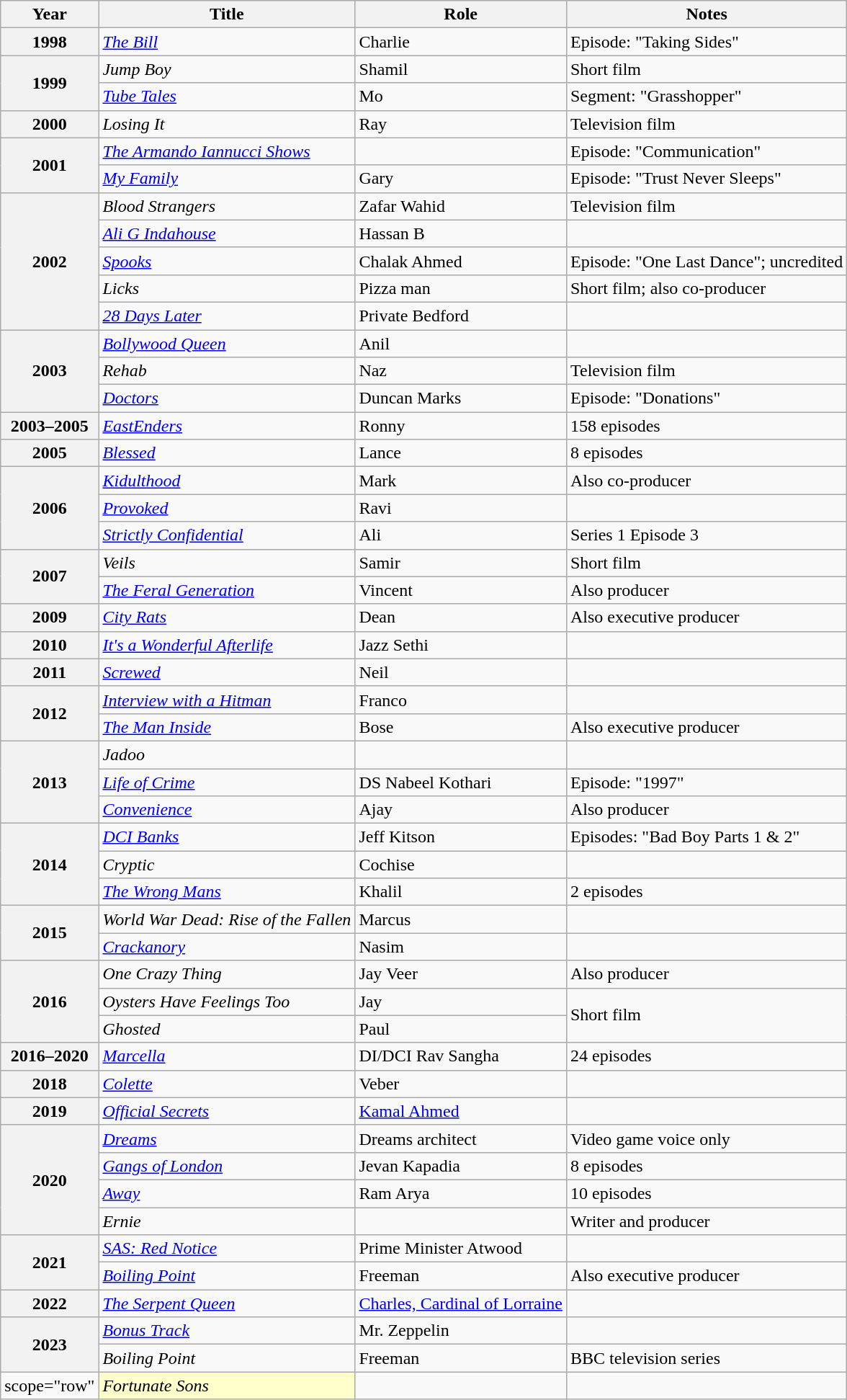<table class="wikitable plainrowheaders">
<tr>
<th scope="col">Year</th>
<th scope="col">Title</th>
<th scope="col">Role</th>
<th scope="col">Notes</th>
</tr>
<tr>
<th scope="row">1998</th>
<td><em><a href='#'>The Bill</a></em></td>
<td>Charlie</td>
<td>Episode: "Taking Sides"</td>
</tr>
<tr>
<th scope="row" rowspan="2">1999</th>
<td><em>Jump Boy</em></td>
<td>Shamil</td>
<td>Short film</td>
</tr>
<tr>
<td><em><a href='#'>Tube Tales</a></em></td>
<td>Mo</td>
<td>Segment: "Grasshopper"</td>
</tr>
<tr>
<th scope="row">2000</th>
<td><em>Losing It</em></td>
<td>Ray</td>
<td>Television film</td>
</tr>
<tr>
<th scope="row" rowspan="2">2001</th>
<td><em><a href='#'>The Armando Iannucci Shows</a></em></td>
<td></td>
<td>Episode: "Communication"</td>
</tr>
<tr>
<td><em><a href='#'>My Family</a></em></td>
<td>Gary</td>
<td>Episode: "Trust Never Sleeps"</td>
</tr>
<tr>
<th scope="row" rowspan="5">2002</th>
<td><em>Blood Strangers</em></td>
<td>Zafar Wahid</td>
<td>Television film</td>
</tr>
<tr>
<td><em><a href='#'>Ali G Indahouse</a></em></td>
<td>Hassan B</td>
<td></td>
</tr>
<tr>
<td><em><a href='#'>Spooks</a></em></td>
<td>Chalak Ahmed</td>
<td>Episode: "One Last Dance"; uncredited</td>
</tr>
<tr>
<td><em>Licks</em></td>
<td>Pizza man</td>
<td>Short film; also co-producer</td>
</tr>
<tr>
<td><em><a href='#'>28 Days Later</a></em></td>
<td>Private Bedford</td>
<td></td>
</tr>
<tr>
<th scope="row" rowspan="3">2003</th>
<td><em><a href='#'>Bollywood Queen</a></em></td>
<td>Anil</td>
<td></td>
</tr>
<tr>
<td><em>Rehab</em></td>
<td>Naz</td>
<td>Television film</td>
</tr>
<tr>
<td><em><a href='#'>Doctors</a></em></td>
<td>Duncan Marks</td>
<td>Episode: "Donations"</td>
</tr>
<tr>
<th scope="row">2003–2005</th>
<td><em><a href='#'>EastEnders</a></em></td>
<td>Ronny</td>
<td>158 episodes</td>
</tr>
<tr>
<th scope="row">2005</th>
<td><em><a href='#'>Blessed</a></em></td>
<td>Lance</td>
<td>8 episodes</td>
</tr>
<tr>
<th scope="row" rowspan="3">2006</th>
<td><em><a href='#'>Kidulthood</a></em></td>
<td>Mark</td>
<td>Also co-producer</td>
</tr>
<tr>
<td><em><a href='#'>Provoked</a></em></td>
<td>Ravi</td>
<td></td>
</tr>
<tr>
<td><em><a href='#'>Strictly Confidential</a></em></td>
<td>Ali</td>
<td>Series 1 Episode 3</td>
</tr>
<tr>
<th scope="row" rowspan="2">2007</th>
<td><em>Veils</em></td>
<td>Samir</td>
<td>Short film</td>
</tr>
<tr>
<td><em><a href='#'>The Feral Generation</a></em></td>
<td>Vincent</td>
<td>Also producer</td>
</tr>
<tr>
<th scope="row">2009</th>
<td><em><a href='#'>City Rats</a></em></td>
<td>Dean</td>
<td>Also executive producer</td>
</tr>
<tr>
<th scope="row">2010</th>
<td><em><a href='#'>It's a Wonderful Afterlife</a></em></td>
<td>Jazz Sethi</td>
<td></td>
</tr>
<tr>
<th scope="row">2011</th>
<td><em><a href='#'>Screwed</a></em></td>
<td>Neil</td>
<td></td>
</tr>
<tr>
<th scope="row" rowspan="2">2012</th>
<td><em><a href='#'>Interview with a Hitman</a></em></td>
<td>Franco</td>
<td></td>
</tr>
<tr>
<td><em><a href='#'>The Man Inside</a></em></td>
<td>Bose</td>
<td>Also executive producer</td>
</tr>
<tr>
<th scope="row" rowspan="3">2013</th>
<td><em>Jadoo</em></td>
<td></td>
<td></td>
</tr>
<tr>
<td><em><a href='#'>Life of Crime</a></em></td>
<td>DS Nabeel Kothari</td>
<td>Episode: "1997"</td>
</tr>
<tr>
<td><em><a href='#'>Convenience</a></em></td>
<td>Ajay</td>
<td>Also producer</td>
</tr>
<tr>
<th scope="row" rowspan="3">2014</th>
<td><em><a href='#'>DCI Banks</a></em></td>
<td>Jeff Kitson</td>
<td>Episodes: "Bad Boy Parts 1 & 2"</td>
</tr>
<tr>
<td><em>Cryptic</em></td>
<td>Cochise</td>
<td></td>
</tr>
<tr>
<td><em><a href='#'>The Wrong Mans</a></em></td>
<td>Khalil</td>
<td>2 episodes</td>
</tr>
<tr>
<th scope="row" rowspan="2">2015</th>
<td><em>World War Dead: Rise of the Fallen </em></td>
<td>Marcus</td>
<td></td>
</tr>
<tr>
<td><em><a href='#'>Crackanory</a></em></td>
<td>Nasim</td>
<td></td>
</tr>
<tr>
<th scope="row" rowspan="3">2016</th>
<td><em>One Crazy Thing</em></td>
<td>Jay Veer</td>
<td>Also producer</td>
</tr>
<tr>
<td><em>Oysters Have Feelings Too</em></td>
<td>Jay</td>
<td rowspan="2">Short film</td>
</tr>
<tr>
<td><em>Ghosted</em></td>
<td>Paul</td>
</tr>
<tr>
<th scope="row">2016–2020</th>
<td><em><a href='#'>Marcella</a></em></td>
<td>DI/DCI Rav Sangha</td>
<td>24 episodes</td>
</tr>
<tr>
<th scope="row">2018</th>
<td><em><a href='#'>Colette</a></em></td>
<td>Veber</td>
<td></td>
</tr>
<tr>
<th scope="row">2019</th>
<td><em><a href='#'>Official Secrets</a></em></td>
<td><a href='#'>Kamal Ahmed</a></td>
<td></td>
</tr>
<tr>
<th scope="row" rowspan="4">2020</th>
<td><em><a href='#'>Dreams</a></em></td>
<td>Dreams architect</td>
<td>Video game voice only</td>
</tr>
<tr>
<td><em><a href='#'>Gangs of London</a></em></td>
<td>Jevan Kapadia</td>
<td>8 episodes</td>
</tr>
<tr>
<td><em><a href='#'>Away</a></em></td>
<td>Ram Arya</td>
<td>10 episodes</td>
</tr>
<tr>
<td><em>Ernie</em></td>
<td></td>
<td>Writer and producer</td>
</tr>
<tr>
<th scope="row" rowspan="2">2021</th>
<td><em><a href='#'>SAS: Red Notice</a></em></td>
<td>Prime Minister Atwood</td>
<td></td>
</tr>
<tr>
<td><em><a href='#'>Boiling Point</a></em></td>
<td>Freeman</td>
<td>Also executive producer</td>
</tr>
<tr>
<th scope="row">2022</th>
<td><em><a href='#'>The Serpent Queen</a></em></td>
<td><a href='#'>Charles, Cardinal of Lorraine</a></td>
<td></td>
</tr>
<tr>
<th scope="row" rowspan="2">2023</th>
<td><em><a href='#'>Bonus Track</a></em></td>
<td>Mr. Zeppelin</td>
<td></td>
</tr>
<tr>
<td><em>Boiling Point</em></td>
<td>Freeman</td>
<td>BBC television series</td>
</tr>
<tr>
<td>scope="row" </td>
<td style="background:#FFFFCC;"><em>Fortunate Sons</em> </td>
<td></td>
<td></td>
</tr>
</table>
